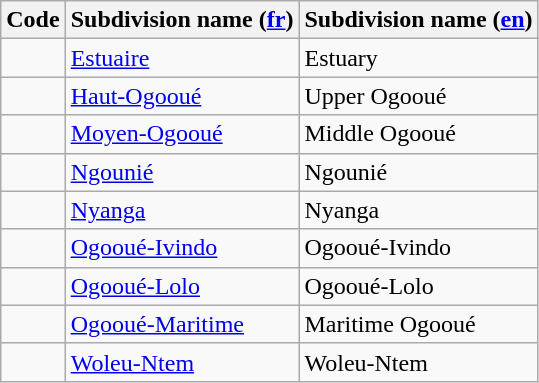<table class="wikitable sortable">
<tr>
<th>Code</th>
<th>Subdivision name (<a href='#'>fr</a>)</th>
<th>Subdivision name (<a href='#'>en</a>) </th>
</tr>
<tr>
<td></td>
<td><a href='#'>Estuaire</a></td>
<td>Estuary</td>
</tr>
<tr>
<td></td>
<td><a href='#'>Haut-Ogooué</a></td>
<td>Upper Ogooué</td>
</tr>
<tr>
<td></td>
<td><a href='#'>Moyen-Ogooué</a></td>
<td>Middle Ogooué</td>
</tr>
<tr>
<td></td>
<td><a href='#'>Ngounié</a></td>
<td>Ngounié</td>
</tr>
<tr>
<td></td>
<td><a href='#'>Nyanga</a></td>
<td>Nyanga</td>
</tr>
<tr>
<td></td>
<td><a href='#'>Ogooué-Ivindo</a></td>
<td>Ogooué-Ivindo</td>
</tr>
<tr>
<td></td>
<td><a href='#'>Ogooué-Lolo</a></td>
<td>Ogooué-Lolo</td>
</tr>
<tr>
<td></td>
<td><a href='#'>Ogooué-Maritime</a></td>
<td>Maritime Ogooué</td>
</tr>
<tr>
<td></td>
<td><a href='#'>Woleu-Ntem</a></td>
<td>Woleu-Ntem</td>
</tr>
</table>
